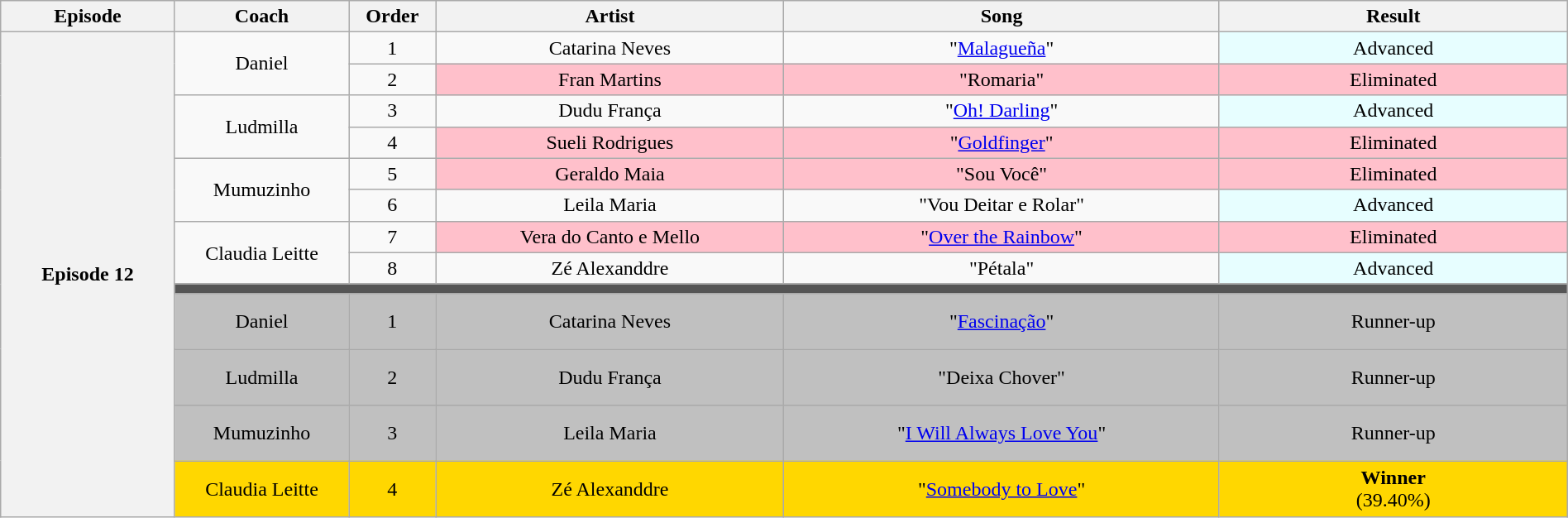<table class="wikitable" style="text-align:center; width:100%;">
<tr>
<th scope="col" width="10%">Episode</th>
<th scope="col" width="10%">Coach</th>
<th scope="col" width="05%">Order</th>
<th scope="col" width="20%">Artist</th>
<th scope="col" width="25%">Song</th>
<th scope="col" width="20%">Result</th>
</tr>
<tr>
<th scope="col" rowspan=13>Episode 12<br></th>
<td rowspan=2>Daniel</td>
<td>1</td>
<td>Catarina Neves</td>
<td>"<a href='#'>Malagueña</a>"</td>
<td bgcolor=E7FEFF>Advanced</td>
</tr>
<tr>
<td>2</td>
<td bgcolor=FFC0CB>Fran Martins</td>
<td bgcolor=FFC0CB>"Romaria"</td>
<td bgcolor=FFC0CB>Eliminated</td>
</tr>
<tr>
<td rowspan=2>Ludmilla</td>
<td>3</td>
<td>Dudu França</td>
<td>"<a href='#'>Oh! Darling</a>"</td>
<td bgcolor=E7FEFF>Advanced</td>
</tr>
<tr>
<td>4</td>
<td bgcolor=FFC0CB>Sueli Rodrigues</td>
<td bgcolor=FFC0CB>"<a href='#'>Goldfinger</a>"</td>
<td bgcolor=FFC0CB>Eliminated</td>
</tr>
<tr>
<td rowspan=2>Mumuzinho</td>
<td>5</td>
<td bgcolor=FFC0CB>Geraldo Maia</td>
<td bgcolor=FFC0CB>"Sou Você"</td>
<td bgcolor=FFC0CB>Eliminated</td>
</tr>
<tr>
<td>6</td>
<td>Leila Maria</td>
<td>"Vou Deitar e Rolar"</td>
<td bgcolor=E7FEFF>Advanced</td>
</tr>
<tr>
<td rowspan=2>Claudia Leitte</td>
<td>7</td>
<td bgcolor=FFC0CB>Vera do Canto e Mello</td>
<td bgcolor=FFC0CB>"<a href='#'>Over the Rainbow</a>"</td>
<td bgcolor=FFC0CB>Eliminated</td>
</tr>
<tr>
<td>8</td>
<td>Zé Alexanddre</td>
<td>"Pétala"</td>
<td bgcolor=E7FEFF>Advanced</td>
</tr>
<tr>
<td colspan=5 bgcolor=555555></td>
</tr>
<tr style="height:45px" bgcolor=C0C0C0>
<td>Daniel</td>
<td>1</td>
<td>Catarina Neves</td>
<td>"<a href='#'>Fascinação</a>"</td>
<td>Runner-up</td>
</tr>
<tr style="height:45px" bgcolor=C0C0C0>
<td>Ludmilla</td>
<td>2</td>
<td>Dudu França</td>
<td>"Deixa Chover"</td>
<td>Runner-up</td>
</tr>
<tr style="height:45px" bgcolor=C0C0C0>
<td>Mumuzinho</td>
<td>3</td>
<td>Leila Maria</td>
<td>"<a href='#'>I Will Always Love You</a>"</td>
<td>Runner-up</td>
</tr>
<tr style="height:45px" bgcolor=FFD700>
<td>Claudia Leitte</td>
<td>4</td>
<td>Zé Alexanddre</td>
<td>"<a href='#'>Somebody to Love</a>"</td>
<td><strong>Winner</strong><br>(39.40%)</td>
</tr>
</table>
